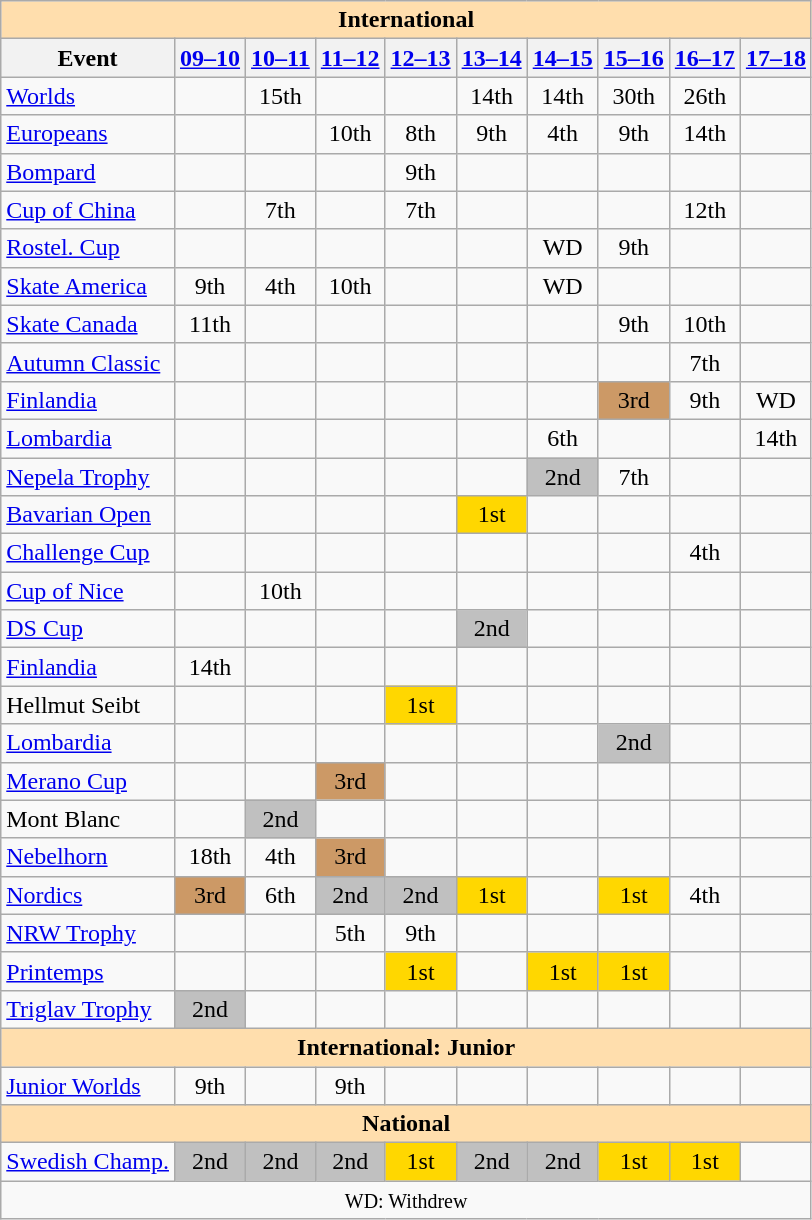<table class="wikitable" style="text-align:center">
<tr>
<th colspan="11" style="background-color: #ffdead; " align="center">International</th>
</tr>
<tr>
<th>Event</th>
<th><a href='#'>09–10</a></th>
<th><a href='#'>10–11</a></th>
<th><a href='#'>11–12</a></th>
<th><a href='#'>12–13</a></th>
<th><a href='#'>13–14</a></th>
<th><a href='#'>14–15</a></th>
<th><a href='#'>15–16</a></th>
<th><a href='#'>16–17</a></th>
<th><a href='#'>17–18</a></th>
</tr>
<tr>
<td align=left><a href='#'>Worlds</a></td>
<td></td>
<td>15th</td>
<td></td>
<td></td>
<td>14th</td>
<td>14th</td>
<td>30th</td>
<td>26th</td>
<td></td>
</tr>
<tr>
<td align=left><a href='#'>Europeans</a></td>
<td></td>
<td></td>
<td>10th</td>
<td>8th</td>
<td>9th</td>
<td>4th</td>
<td>9th</td>
<td>14th</td>
<td></td>
</tr>
<tr>
<td align=left> <a href='#'>Bompard</a></td>
<td></td>
<td></td>
<td></td>
<td>9th</td>
<td></td>
<td></td>
<td></td>
<td></td>
<td></td>
</tr>
<tr>
<td align=left> <a href='#'>Cup of China</a></td>
<td></td>
<td>7th</td>
<td></td>
<td>7th</td>
<td></td>
<td></td>
<td></td>
<td>12th</td>
<td></td>
</tr>
<tr>
<td align=left> <a href='#'>Rostel. Cup</a></td>
<td></td>
<td></td>
<td></td>
<td></td>
<td></td>
<td>WD</td>
<td>9th</td>
<td></td>
<td></td>
</tr>
<tr>
<td align=left> <a href='#'>Skate America</a></td>
<td>9th</td>
<td>4th</td>
<td>10th</td>
<td></td>
<td></td>
<td>WD</td>
<td></td>
<td></td>
<td></td>
</tr>
<tr>
<td align=left> <a href='#'>Skate Canada</a></td>
<td>11th</td>
<td></td>
<td></td>
<td></td>
<td></td>
<td></td>
<td>9th</td>
<td>10th</td>
<td></td>
</tr>
<tr>
<td align=left> <a href='#'>Autumn Classic</a></td>
<td></td>
<td></td>
<td></td>
<td></td>
<td></td>
<td></td>
<td></td>
<td>7th</td>
<td></td>
</tr>
<tr>
<td align=left> <a href='#'>Finlandia</a></td>
<td></td>
<td></td>
<td></td>
<td></td>
<td></td>
<td></td>
<td bgcolor=cc9966>3rd</td>
<td>9th</td>
<td>WD</td>
</tr>
<tr>
<td align=left> <a href='#'>Lombardia</a></td>
<td></td>
<td></td>
<td></td>
<td></td>
<td></td>
<td>6th</td>
<td></td>
<td></td>
<td>14th</td>
</tr>
<tr>
<td align=left> <a href='#'>Nepela Trophy</a></td>
<td></td>
<td></td>
<td></td>
<td></td>
<td></td>
<td bgcolor=silver>2nd</td>
<td>7th</td>
<td></td>
<td></td>
</tr>
<tr>
<td align=left><a href='#'>Bavarian Open</a></td>
<td></td>
<td></td>
<td></td>
<td></td>
<td bgcolor=gold>1st</td>
<td></td>
<td></td>
<td></td>
<td></td>
</tr>
<tr>
<td align=left><a href='#'>Challenge Cup</a></td>
<td></td>
<td></td>
<td></td>
<td></td>
<td></td>
<td></td>
<td></td>
<td>4th</td>
<td></td>
</tr>
<tr>
<td align=left><a href='#'>Cup of Nice</a></td>
<td></td>
<td>10th</td>
<td></td>
<td></td>
<td></td>
<td></td>
<td></td>
<td></td>
<td></td>
</tr>
<tr>
<td align=left><a href='#'>DS Cup</a></td>
<td></td>
<td></td>
<td></td>
<td></td>
<td bgcolor=silver>2nd</td>
<td></td>
<td></td>
<td></td>
<td></td>
</tr>
<tr>
<td align=left><a href='#'>Finlandia</a></td>
<td>14th</td>
<td></td>
<td></td>
<td></td>
<td></td>
<td></td>
<td></td>
<td></td>
<td></td>
</tr>
<tr>
<td align=left>Hellmut Seibt</td>
<td></td>
<td></td>
<td></td>
<td bgcolor=gold>1st</td>
<td></td>
<td></td>
<td></td>
<td></td>
<td></td>
</tr>
<tr>
<td align=left><a href='#'>Lombardia</a></td>
<td></td>
<td></td>
<td></td>
<td></td>
<td></td>
<td></td>
<td bgcolor=silver>2nd</td>
<td></td>
<td></td>
</tr>
<tr>
<td align=left><a href='#'>Merano Cup</a></td>
<td></td>
<td></td>
<td bgcolor=cc9966>3rd</td>
<td></td>
<td></td>
<td></td>
<td></td>
<td></td>
<td></td>
</tr>
<tr>
<td align=left>Mont Blanc</td>
<td></td>
<td bgcolor=silver>2nd</td>
<td></td>
<td></td>
<td></td>
<td></td>
<td></td>
<td></td>
<td></td>
</tr>
<tr>
<td align=left><a href='#'>Nebelhorn</a></td>
<td>18th</td>
<td>4th</td>
<td bgcolor=cc9966>3rd</td>
<td></td>
<td></td>
<td></td>
<td></td>
<td></td>
<td></td>
</tr>
<tr>
<td align=left><a href='#'>Nordics</a></td>
<td bgcolor=cc9966>3rd</td>
<td>6th</td>
<td bgcolor=silver>2nd</td>
<td bgcolor=silver>2nd</td>
<td bgcolor=gold>1st</td>
<td></td>
<td bgcolor=gold>1st</td>
<td>4th</td>
<td></td>
</tr>
<tr>
<td align=left><a href='#'>NRW Trophy</a></td>
<td></td>
<td></td>
<td>5th</td>
<td>9th</td>
<td></td>
<td></td>
<td></td>
<td></td>
<td></td>
</tr>
<tr>
<td align=left><a href='#'>Printemps</a></td>
<td></td>
<td></td>
<td></td>
<td bgcolor=gold>1st</td>
<td></td>
<td bgcolor=gold>1st</td>
<td bgcolor=gold>1st</td>
<td></td>
<td></td>
</tr>
<tr>
<td align=left><a href='#'>Triglav Trophy</a></td>
<td bgcolor=silver>2nd</td>
<td></td>
<td></td>
<td></td>
<td></td>
<td></td>
<td></td>
<td></td>
<td></td>
</tr>
<tr>
<th colspan="10" style="background-color: #ffdead; " align="center">International: Junior</th>
</tr>
<tr>
<td align=left><a href='#'>Junior Worlds</a></td>
<td>9th</td>
<td></td>
<td>9th</td>
<td></td>
<td></td>
<td></td>
<td></td>
<td></td>
<td></td>
</tr>
<tr>
<th colspan="11" style="background-color: #ffdead; " align="center">National</th>
</tr>
<tr>
<td align=left><a href='#'>Swedish Champ.</a></td>
<td bgcolor=silver>2nd</td>
<td bgcolor=silver>2nd</td>
<td bgcolor=silver>2nd</td>
<td bgcolor=gold>1st</td>
<td bgcolor=silver>2nd</td>
<td bgcolor=silver>2nd</td>
<td bgcolor=gold>1st</td>
<td bgcolor=gold>1st</td>
<td></td>
</tr>
<tr>
<td colspan="11" align="center"><small> WD: Withdrew </small></td>
</tr>
</table>
